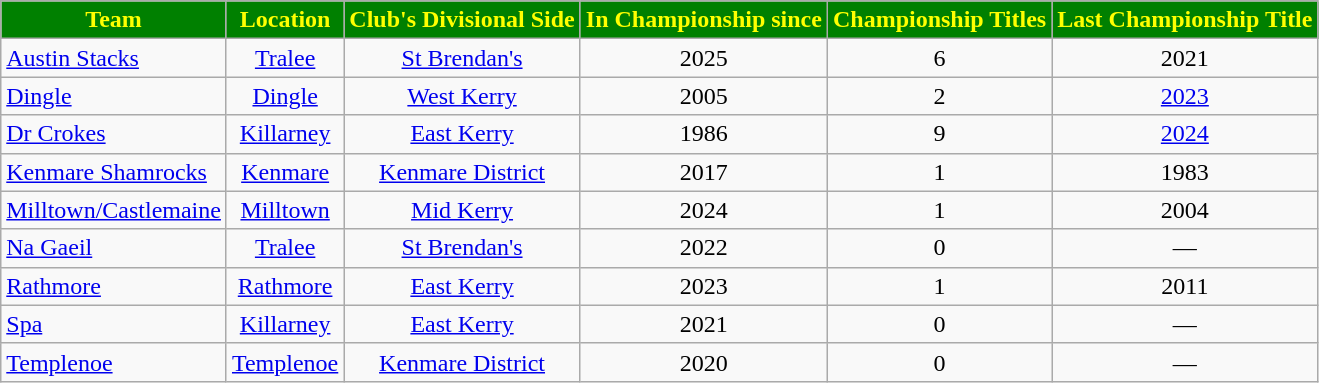<table class="wikitable sortable" style="text-align:center;">
<tr>
<th style="background:green;color:yellow">Team</th>
<th style="background:green;color:yellow">Location</th>
<th style="background:green;color:yellow">Club's Divisional Side</th>
<th style="background:green;color:yellow">In Championship since</th>
<th style="background:green;color:yellow">Championship Titles</th>
<th style="background:green;color:yellow">Last Championship Title</th>
</tr>
<tr>
<td style="text-align:left"> <a href='#'>Austin Stacks</a></td>
<td><a href='#'>Tralee</a></td>
<td><a href='#'>St Brendan's</a></td>
<td>2025</td>
<td>6</td>
<td>2021</td>
</tr>
<tr>
<td style="text-align:left"> <a href='#'>Dingle</a></td>
<td><a href='#'>Dingle</a></td>
<td><a href='#'>West Kerry</a></td>
<td>2005</td>
<td>2</td>
<td><a href='#'>2023</a></td>
</tr>
<tr>
<td style="text-align:left"> <a href='#'>Dr Crokes</a></td>
<td><a href='#'>Killarney</a></td>
<td><a href='#'>East Kerry</a></td>
<td>1986</td>
<td>9</td>
<td><a href='#'>2024</a></td>
</tr>
<tr>
<td style="text-align:left"> <a href='#'>Kenmare Shamrocks</a></td>
<td><a href='#'>Kenmare</a></td>
<td><a href='#'>Kenmare District</a></td>
<td>2017</td>
<td>1</td>
<td>1983</td>
</tr>
<tr>
<td style="text-align:left"> <a href='#'>Milltown/Castlemaine</a></td>
<td><a href='#'>Milltown</a></td>
<td><a href='#'>Mid Kerry</a></td>
<td>2024</td>
<td>1</td>
<td>2004</td>
</tr>
<tr>
<td style="text-align:left"> <a href='#'>Na Gaeil</a></td>
<td><a href='#'>Tralee</a></td>
<td><a href='#'>St Brendan's</a></td>
<td>2022</td>
<td>0</td>
<td>—</td>
</tr>
<tr>
<td style="text-align:left"> <a href='#'>Rathmore</a></td>
<td><a href='#'>Rathmore</a></td>
<td><a href='#'>East Kerry</a></td>
<td>2023</td>
<td>1</td>
<td>2011</td>
</tr>
<tr>
<td style="text-align:left"> <a href='#'>Spa</a></td>
<td><a href='#'>Killarney</a></td>
<td><a href='#'>East Kerry</a></td>
<td>2021</td>
<td>0</td>
<td>—</td>
</tr>
<tr>
<td style="text-align:left"> <a href='#'>Templenoe</a></td>
<td><a href='#'>Templenoe</a></td>
<td><a href='#'>Kenmare District</a></td>
<td>2020</td>
<td>0</td>
<td>—</td>
</tr>
</table>
